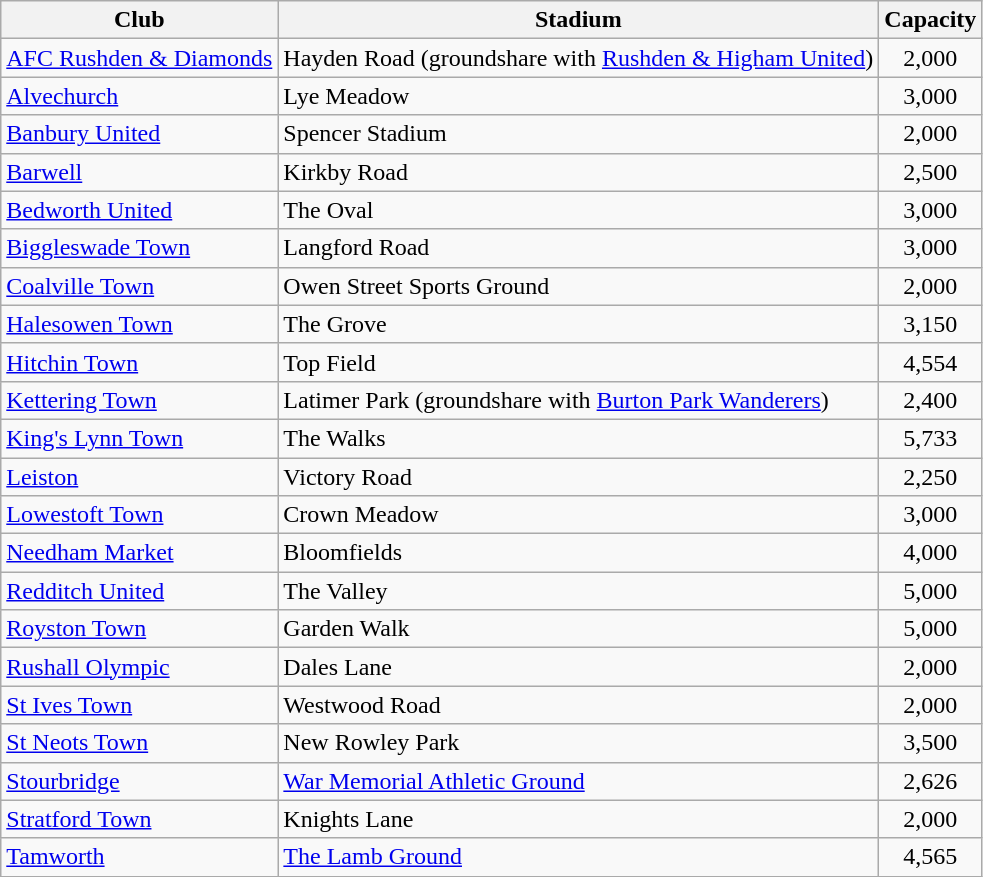<table class="wikitable sortable">
<tr>
<th>Club</th>
<th>Stadium</th>
<th>Capacity</th>
</tr>
<tr>
<td><a href='#'>AFC Rushden & Diamonds</a></td>
<td>Hayden Road (groundshare with <a href='#'>Rushden & Higham United</a>)</td>
<td align="center">2,000</td>
</tr>
<tr>
<td><a href='#'>Alvechurch</a></td>
<td>Lye Meadow</td>
<td align="center">3,000</td>
</tr>
<tr>
<td><a href='#'>Banbury United</a></td>
<td>Spencer Stadium</td>
<td align="center">2,000</td>
</tr>
<tr>
<td><a href='#'>Barwell</a></td>
<td>Kirkby Road</td>
<td align="center">2,500</td>
</tr>
<tr>
<td><a href='#'>Bedworth United</a></td>
<td>The Oval</td>
<td align="center">3,000</td>
</tr>
<tr>
<td><a href='#'>Biggleswade Town</a></td>
<td>Langford Road</td>
<td align="center">3,000</td>
</tr>
<tr>
<td><a href='#'>Coalville Town</a></td>
<td>Owen Street Sports Ground</td>
<td align="center">2,000</td>
</tr>
<tr>
<td><a href='#'>Halesowen Town</a></td>
<td>The Grove</td>
<td align="center">3,150</td>
</tr>
<tr>
<td><a href='#'>Hitchin Town</a></td>
<td>Top Field</td>
<td align="center">4,554</td>
</tr>
<tr>
<td><a href='#'>Kettering Town</a></td>
<td>Latimer Park (groundshare with <a href='#'>Burton Park Wanderers</a>)</td>
<td align="center">2,400</td>
</tr>
<tr>
<td><a href='#'>King's Lynn Town</a></td>
<td>The Walks</td>
<td align="center">5,733</td>
</tr>
<tr>
<td><a href='#'>Leiston</a></td>
<td>Victory Road</td>
<td align="center">2,250</td>
</tr>
<tr>
<td><a href='#'>Lowestoft Town</a></td>
<td>Crown Meadow</td>
<td align="center">3,000</td>
</tr>
<tr>
<td><a href='#'>Needham Market</a></td>
<td>Bloomfields</td>
<td align=center>4,000</td>
</tr>
<tr>
<td><a href='#'>Redditch United</a></td>
<td>The Valley</td>
<td align="center">5,000</td>
</tr>
<tr>
<td><a href='#'>Royston Town</a></td>
<td>Garden Walk</td>
<td align="center">5,000</td>
</tr>
<tr>
<td><a href='#'>Rushall Olympic</a></td>
<td>Dales Lane</td>
<td align="center">2,000</td>
</tr>
<tr>
<td><a href='#'>St Ives Town</a></td>
<td>Westwood Road</td>
<td align="center">2,000</td>
</tr>
<tr>
<td><a href='#'>St Neots Town</a></td>
<td>New Rowley Park</td>
<td align="center">3,500</td>
</tr>
<tr>
<td><a href='#'>Stourbridge</a></td>
<td><a href='#'>War Memorial Athletic Ground</a></td>
<td align="center">2,626</td>
</tr>
<tr>
<td><a href='#'>Stratford Town</a></td>
<td>Knights Lane</td>
<td align="center">2,000</td>
</tr>
<tr>
<td><a href='#'>Tamworth</a></td>
<td><a href='#'>The Lamb Ground</a></td>
<td align="center">4,565</td>
</tr>
</table>
